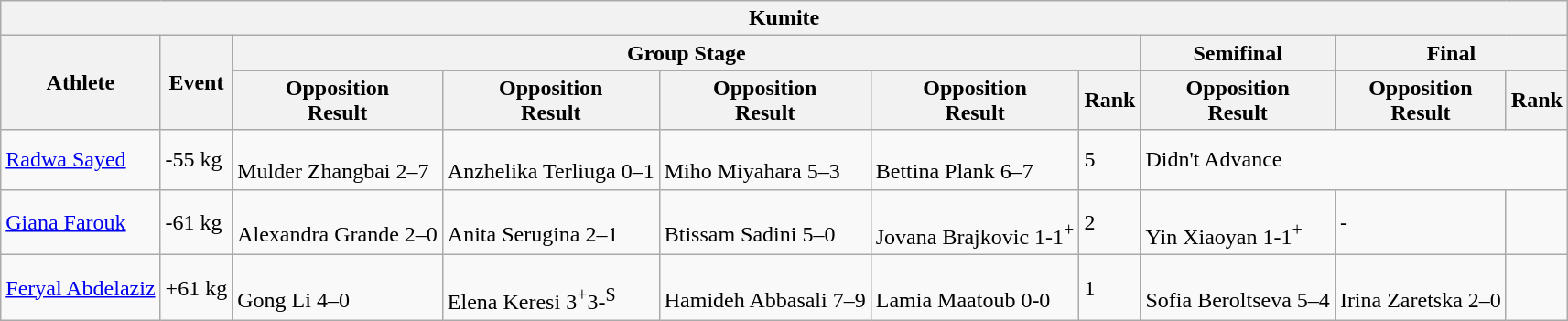<table class="wikitable">
<tr>
<th colspan="10">Kumite</th>
</tr>
<tr>
<th rowspan="2">Athlete</th>
<th rowspan="2">Event</th>
<th colspan="5">Group Stage</th>
<th>Semifinal</th>
<th colspan="2">Final</th>
</tr>
<tr>
<th>Opposition<br>Result</th>
<th>Opposition<br>Result</th>
<th>Opposition<br>Result</th>
<th>Opposition<br>Result</th>
<th>Rank</th>
<th>Opposition<br>Result</th>
<th>Opposition<br>Result</th>
<th>Rank</th>
</tr>
<tr>
<td><a href='#'>Radwa Sayed</a></td>
<td>-55 kg</td>
<td><br>Mulder Zhangbai
2–7</td>
<td><br>Anzhelika Terliuga
0–1</td>
<td><br>Miho Miyahara 5–3</td>
<td><br>Bettina Plank
6–7</td>
<td>5</td>
<td colspan="3">Didn't Advance</td>
</tr>
<tr>
<td><a href='#'>Giana Farouk</a></td>
<td>-61 kg</td>
<td><br>Alexandra Grande
2–0</td>
<td><br>Anita Serugina
2–1</td>
<td><br>Btissam Sadini
5–0</td>
<td><br>Jovana Brajkovic
1-1<sup>+</sup></td>
<td>2</td>
<td><br>Yin Xiaoyan
1-1<sup>+</sup></td>
<td>-</td>
<td></td>
</tr>
<tr>
<td><a href='#'>Feryal Abdelaziz</a></td>
<td>+61 kg</td>
<td><br>Gong Li
4–0</td>
<td><br>Elena Keresi 3<sup>+</sup>3-<sup>S</sup></td>
<td><br>Hamideh Abbasali
7–9</td>
<td><br>Lamia Maatoub
0-0</td>
<td>1</td>
<td><br>Sofia Beroltseva
5–4</td>
<td><br>Irina Zaretska  2–0</td>
<td></td>
</tr>
</table>
